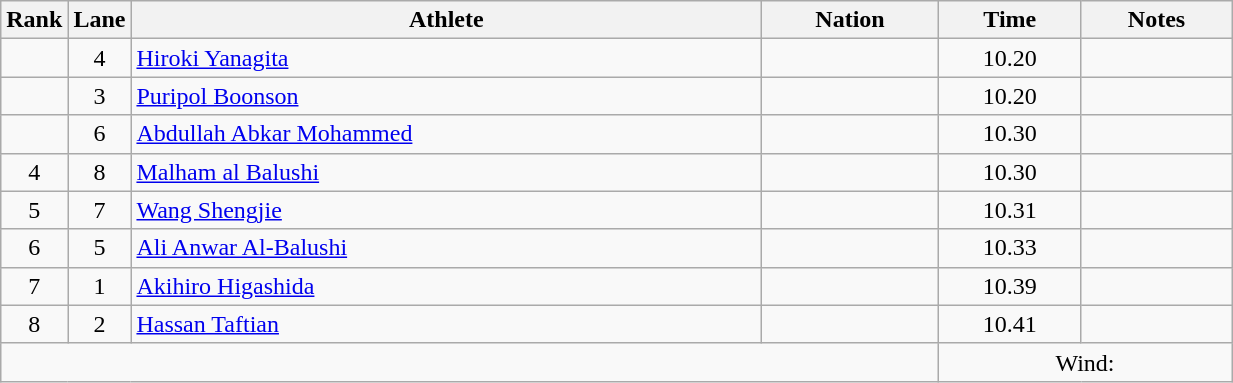<table class="wikitable sortable" style="text-align:center;width: 65%;">
<tr>
<th scope="col" style="width: 10px;">Rank</th>
<th scope="col" style="width: 10px;">Lane</th>
<th scope="col">Athlete</th>
<th scope="col">Nation</th>
<th scope="col">Time</th>
<th scope="col">Notes</th>
</tr>
<tr>
<td></td>
<td>4</td>
<td align="left"><a href='#'>Hiroki Yanagita</a></td>
<td align="left"></td>
<td>10.20 </td>
<td></td>
</tr>
<tr>
<td></td>
<td>3</td>
<td align="left"><a href='#'>Puripol Boonson</a></td>
<td align="left"></td>
<td>10.20 </td>
<td></td>
</tr>
<tr>
<td></td>
<td>6</td>
<td align="left"><a href='#'>Abdullah Abkar Mohammed</a></td>
<td align="left"></td>
<td>10.30 </td>
<td></td>
</tr>
<tr>
<td>4</td>
<td>8</td>
<td align="left"><a href='#'>Malham al Balushi</a></td>
<td align="left"></td>
<td>10.30 </td>
<td></td>
</tr>
<tr>
<td>5</td>
<td>7</td>
<td align="left"><a href='#'>Wang Shengjie</a></td>
<td align="left"></td>
<td>10.31</td>
<td></td>
</tr>
<tr>
<td>6</td>
<td>5</td>
<td align="left"><a href='#'>Ali Anwar Al-Balushi</a></td>
<td align="left"></td>
<td>10.33</td>
<td></td>
</tr>
<tr>
<td>7</td>
<td>1</td>
<td align="left"><a href='#'>Akihiro Higashida</a></td>
<td align="left"></td>
<td>10.39</td>
<td></td>
</tr>
<tr>
<td>8</td>
<td>2</td>
<td align="left"><a href='#'>Hassan Taftian</a></td>
<td align="left"></td>
<td>10.41</td>
<td></td>
</tr>
<tr class="sortbottom">
<td colspan="4"></td>
<td colspan="2">Wind: </td>
</tr>
</table>
